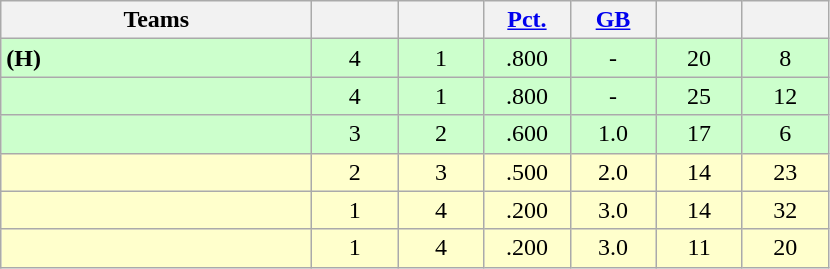<table class="wikitable" style="text-align:center;">
<tr>
<th width = 200px>Teams</th>
<th width = 50px></th>
<th width = 50px></th>
<th width = 50px><a href='#'>Pct.</a></th>
<th width = 50px><a href='#'>GB</a></th>
<th width = 50px></th>
<th width = 50px></th>
</tr>
<tr style="background-color:#ccffcc">
<td align="left"> <strong>(H)</strong></td>
<td>4</td>
<td>1</td>
<td>.800</td>
<td>-</td>
<td>20</td>
<td>8</td>
</tr>
<tr style="background-color:#ccffcc">
<td align="left"></td>
<td>4</td>
<td>1</td>
<td>.800</td>
<td>-</td>
<td>25</td>
<td>12</td>
</tr>
<tr style = "background-color:#ccffcc">
<td align = left></td>
<td>3</td>
<td>2</td>
<td>.600</td>
<td>1.0</td>
<td>17</td>
<td>6</td>
</tr>
<tr style = "background-color:#ffffcc">
<td align = left></td>
<td>2</td>
<td>3</td>
<td>.500</td>
<td>2.0</td>
<td>14</td>
<td>23</td>
</tr>
<tr style = "background-color:#ffffcc">
<td align = left></td>
<td>1</td>
<td>4</td>
<td>.200</td>
<td>3.0</td>
<td>14</td>
<td>32</td>
</tr>
<tr style= "background-color:#ffffcc">
<td align = left></td>
<td>1</td>
<td>4</td>
<td>.200</td>
<td>3.0</td>
<td>11</td>
<td>20</td>
</tr>
</table>
